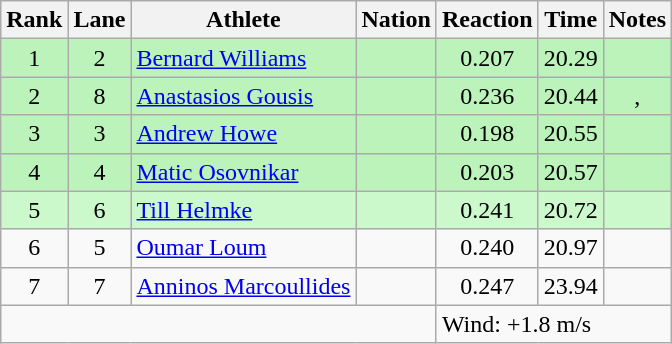<table class="wikitable sortable" style="text-align:center">
<tr>
<th>Rank</th>
<th>Lane</th>
<th>Athlete</th>
<th>Nation</th>
<th>Reaction</th>
<th>Time</th>
<th>Notes</th>
</tr>
<tr bgcolor=bbf3bb>
<td>1</td>
<td>2</td>
<td align="left"><a href='#'>Bernard Williams</a></td>
<td align="left"></td>
<td>0.207</td>
<td>20.29</td>
<td></td>
</tr>
<tr bgcolor=bbf3bb>
<td>2</td>
<td>8</td>
<td align="left"><a href='#'>Anastasios Gousis</a></td>
<td align="left"></td>
<td>0.236</td>
<td>20.44</td>
<td>, </td>
</tr>
<tr bgcolor=bbf3bb>
<td>3</td>
<td>3</td>
<td align="left"><a href='#'>Andrew Howe</a></td>
<td align="left"></td>
<td>0.198</td>
<td>20.55</td>
<td></td>
</tr>
<tr bgcolor=bbf3bb>
<td>4</td>
<td>4</td>
<td align="left"><a href='#'>Matic Osovnikar</a></td>
<td align="left"></td>
<td>0.203</td>
<td>20.57</td>
<td></td>
</tr>
<tr bgcolor=ccf9cc>
<td>5</td>
<td>6</td>
<td align="left"><a href='#'>Till Helmke</a></td>
<td align="left"></td>
<td>0.241</td>
<td>20.72</td>
<td></td>
</tr>
<tr>
<td>6</td>
<td>5</td>
<td align="left"><a href='#'>Oumar Loum</a></td>
<td align="left"></td>
<td>0.240</td>
<td>20.97</td>
<td></td>
</tr>
<tr>
<td>7</td>
<td>7</td>
<td align="left"><a href='#'>Anninos Marcoullides</a></td>
<td align="left"></td>
<td>0.247</td>
<td>23.94</td>
<td></td>
</tr>
<tr class="sortbottom">
<td colspan=4></td>
<td colspan="3" style="text-align:left;">Wind: +1.8 m/s</td>
</tr>
</table>
